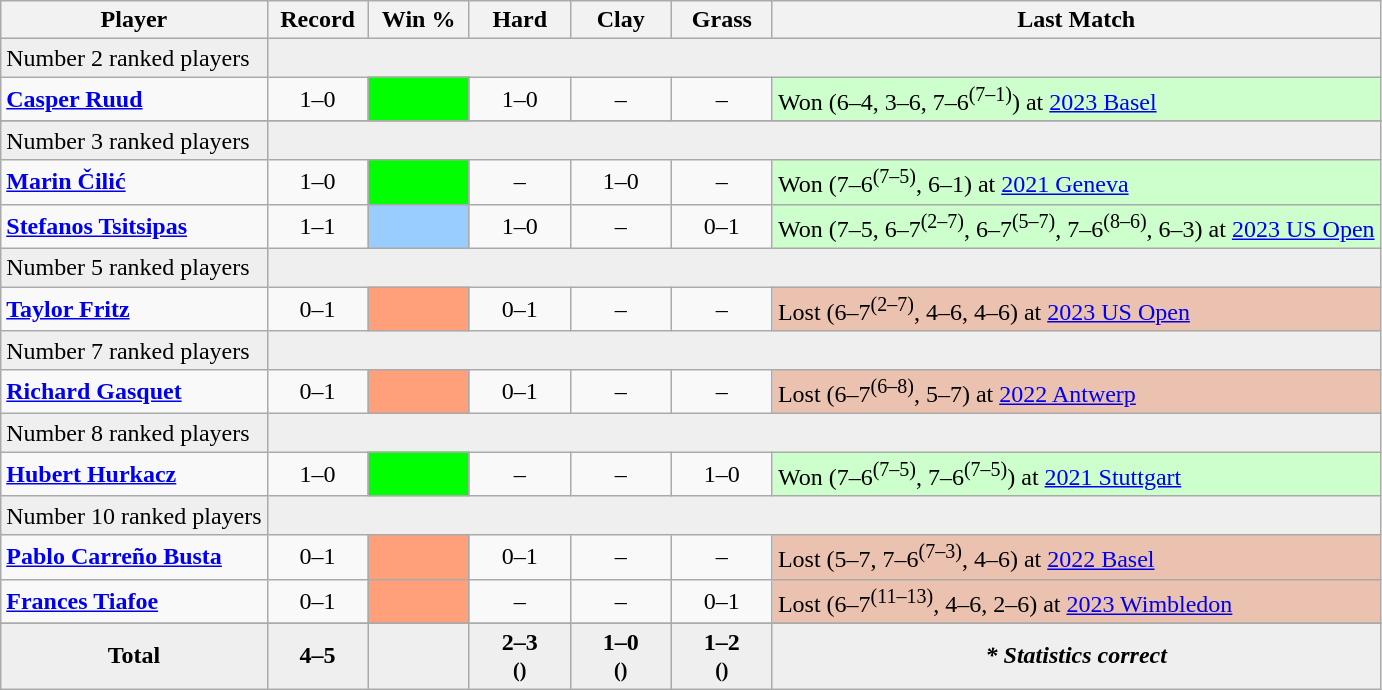<table class="wikitable sortable nowrap" style=text-align:center>
<tr>
<th>Player</th>
<th width=60>Record</th>
<th width=60>Win %</th>
<th width=60>Hard</th>
<th width=60>Clay</th>
<th width=60>Grass</th>
<th>Last Match</th>
</tr>
<tr style=background:#efefef>
<td align=left>Number 2 ranked players</td>
<td colspan=6></td>
</tr>
<tr>
<td align=left> <strong><a href='#'>Casper Ruud</a></strong></td>
<td>1–0</td>
<td bgcolor=lime></td>
<td>1–0</td>
<td>–</td>
<td>–</td>
<td style=background:#cfc;text-align:left>Won (6–4, 3–6, 7–6<sup>(7–1)</sup>) at <a href='#'>2023 Basel</a></td>
</tr>
<tr>
</tr>
<tr style=background:#efefef>
<td align=left>Number 3 ranked players</td>
<td colspan=6></td>
</tr>
<tr>
<td align=left> <strong><a href='#'>Marin Čilić</a></strong></td>
<td>1–0</td>
<td bgcolor=lime></td>
<td>–</td>
<td>1–0</td>
<td>–</td>
<td style=background:#cfc;text-align:left>Won (7–6<sup>(7–5)</sup>, 6–1) at <a href='#'>2021 Geneva</a></td>
</tr>
<tr>
<td align=left> <strong><a href='#'>Stefanos Tsitsipas</a></strong></td>
<td>1–1</td>
<td bgcolor=99ccff></td>
<td>1–0</td>
<td>–</td>
<td>0–1</td>
<td style=background:#cfc;text-align:left>Won (7–5, 6–7<sup>(2–7)</sup>, 6–7<sup>(5–7)</sup>, 7–6<sup>(8–6)</sup>, 6–3) at <a href='#'>2023 US Open</a></td>
</tr>
<tr style=background:#efefef>
<td align=left>Number 5 ranked players</td>
<td colspan=6></td>
</tr>
<tr>
<td align=left> <strong><a href='#'>Taylor Fritz</a></strong></td>
<td>0–1</td>
<td bgcolor=FFA07A></td>
<td>0–1</td>
<td>–</td>
<td>–</td>
<td style=background:#ebc2af;text-align:left>Lost (6–7<sup>(2–7)</sup>, 4–6, 4–6) at <a href='#'>2023 US Open</a></td>
</tr>
<tr style=background:#efefef>
<td align=left>Number 7 ranked players</td>
<td colspan=6></td>
</tr>
<tr>
<td align=left> <strong><a href='#'>Richard Gasquet</a></strong></td>
<td>0–1</td>
<td bgcolor=FFA07A></td>
<td>0–1</td>
<td>–</td>
<td>–</td>
<td style=background:#ebc2af;text-align:left>Lost (6–7<sup>(6–8)</sup>, 5–7) at <a href='#'>2022 Antwerp</a></td>
</tr>
<tr style=background:#efefef>
<td align=left>Number 8 ranked players</td>
<td colspan=6></td>
</tr>
<tr>
<td align=left> <strong><a href='#'>Hubert Hurkacz</a></strong></td>
<td>1–0</td>
<td bgcolor=lime></td>
<td>–</td>
<td>–</td>
<td>1–0</td>
<td style=background:#cfc;text-align:left>Won (7–6<sup>(7–5)</sup>, 7–6<sup>(7–5)</sup>) at <a href='#'>2021 Stuttgart</a></td>
</tr>
<tr style=background:#efefef>
<td align=left>Number 10 ranked players</td>
<td colspan=6></td>
</tr>
<tr>
<td align=left> <strong><a href='#'>Pablo Carreño Busta</a></strong></td>
<td>0–1</td>
<td bgcolor=FFA07A></td>
<td>0–1</td>
<td>–</td>
<td>–</td>
<td style=background:#ebc2af;text-align:left>Lost (5–7, 7–6<sup>(7–3)</sup>, 4–6) at <a href='#'>2022 Basel</a></td>
</tr>
<tr>
<td align=left> <strong><a href='#'>Frances Tiafoe</a></strong></td>
<td>0–1</td>
<td bgcolor=FFA07A></td>
<td>–</td>
<td>–</td>
<td>0–1</td>
<td style=background:#ebc2af;text-align:left>Lost (6–7<sup>(11–13)</sup>, 4–6, 2–6) at <a href='#'>2023 Wimbledon</a></td>
</tr>
<tr>
</tr>
<tr bgcolor=efefef class="sortbottom">
<td><strong>Total</strong></td>
<td><strong>4–5</strong></td>
<td><strong></strong></td>
<td><strong>2–3 <br> <small>()</small></strong></td>
<td><strong>1–0 <br> <small>()</small></strong></td>
<td><strong>1–2 <br> <small>()</small></strong></td>
<td><strong><em>* Statistics correct </em></strong></td>
</tr>
</table>
